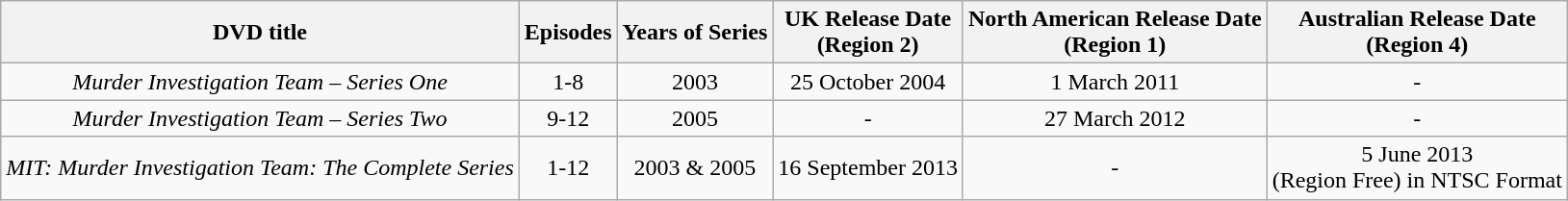<table class="wikitable">
<tr>
<th>DVD title</th>
<th>Episodes</th>
<th>Years of Series</th>
<th>UK Release Date<br>(Region 2)</th>
<th>North American Release Date<br>(Region 1)</th>
<th>Australian Release Date<br>(Region 4)</th>
</tr>
<tr>
<td rowspan="1" style="text-align:center;"><em>Murder Investigation Team – Series One</em></td>
<td style="text-align:center;">1-8</td>
<td rowspan="1" style="text-align:center;">2003</td>
<td style="text-align:center;">25 October 2004</td>
<td rowspan="1" style="text-align:center;">1 March 2011</td>
<td rowspan="1" style="text-align:center;">-</td>
</tr>
<tr>
<td rowspan="1" style="text-align:center;"><em>Murder Investigation Team – Series Two</em></td>
<td style="text-align:center;">9-12</td>
<td rowspan="1" style="text-align:center;">2005</td>
<td style="text-align:center;">-</td>
<td rowspan="1" style="text-align:center;">27 March 2012</td>
<td rowspan="1" style="text-align:center;">-</td>
</tr>
<tr>
<td rowspan="1" style="text-align:center;"><em>MIT: Murder Investigation Team: The Complete Series</em></td>
<td style="text-align:center;">1-12</td>
<td rowspan="1" style="text-align:center;">2003 & 2005</td>
<td style="text-align:center;">16 September 2013</td>
<td rowspan="1" style="text-align:center;">-</td>
<td style="text-align:center;">5 June 2013 <br>(Region Free) in NTSC Format</td>
</tr>
</table>
